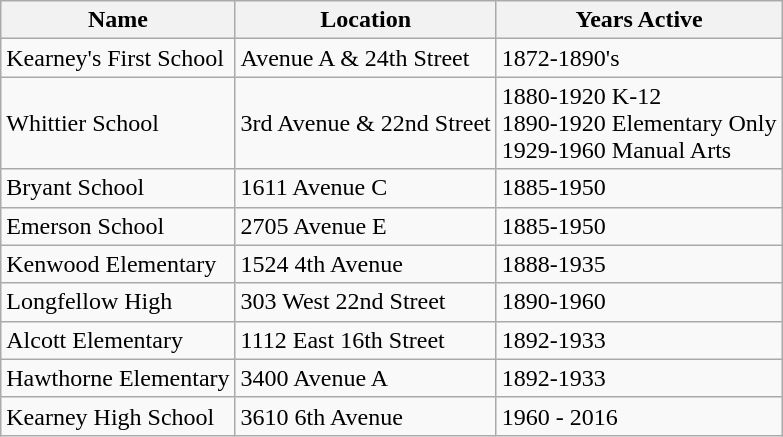<table class="wikitable">
<tr>
<th>Name</th>
<th>Location</th>
<th>Years Active</th>
</tr>
<tr>
<td>Kearney's First School</td>
<td>Avenue A & 24th Street</td>
<td>1872-1890's</td>
</tr>
<tr>
<td>Whittier School</td>
<td>3rd Avenue & 22nd Street</td>
<td>1880-1920 K-12<br>1890-1920 Elementary Only<br>1929-1960 Manual Arts</td>
</tr>
<tr>
<td>Bryant School</td>
<td>1611 Avenue C</td>
<td>1885-1950</td>
</tr>
<tr>
<td>Emerson School</td>
<td>2705 Avenue E</td>
<td>1885-1950</td>
</tr>
<tr>
<td>Kenwood Elementary</td>
<td>1524 4th Avenue</td>
<td>1888-1935</td>
</tr>
<tr>
<td>Longfellow High</td>
<td>303 West 22nd Street</td>
<td>1890-1960</td>
</tr>
<tr>
<td>Alcott Elementary</td>
<td>1112 East 16th Street</td>
<td>1892-1933</td>
</tr>
<tr>
<td>Hawthorne Elementary</td>
<td>3400 Avenue A</td>
<td>1892-1933</td>
</tr>
<tr>
<td>Kearney High School</td>
<td>3610 6th Avenue</td>
<td>1960 - 2016</td>
</tr>
</table>
